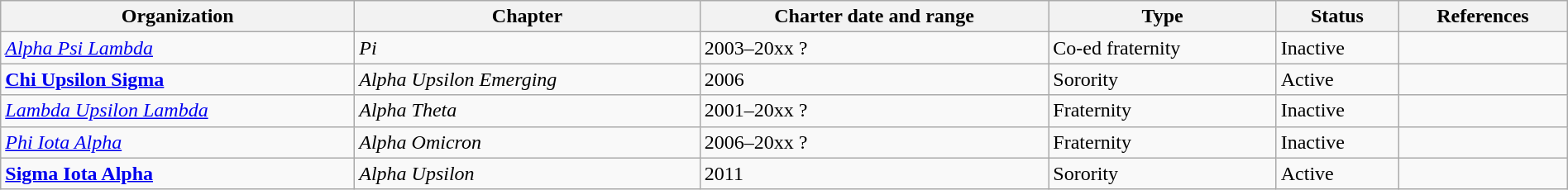<table class="wikitable" style="width:100%;">
<tr>
<th>Organization</th>
<th>Chapter</th>
<th>Charter date and range</th>
<th>Type</th>
<th>Status</th>
<th>References</th>
</tr>
<tr>
<td><em><a href='#'>Alpha Psi Lambda</a></em></td>
<td><em>Pi</em></td>
<td>2003–20xx ?</td>
<td>Co-ed fraternity</td>
<td>Inactive</td>
<td></td>
</tr>
<tr>
<td><strong><a href='#'>Chi Upsilon Sigma</a></strong></td>
<td><em>Alpha Upsilon Emerging</em></td>
<td>2006</td>
<td>Sorority</td>
<td>Active</td>
<td></td>
</tr>
<tr>
<td><em><a href='#'>Lambda Upsilon Lambda</a></em></td>
<td><em>Alpha Theta</em></td>
<td>2001–20xx ?</td>
<td>Fraternity</td>
<td>Inactive</td>
<td></td>
</tr>
<tr>
<td><em><a href='#'>Phi Iota Alpha</a></em></td>
<td><em>Alpha Omicron</em></td>
<td>2006–20xx ?</td>
<td>Fraternity</td>
<td>Inactive</td>
<td></td>
</tr>
<tr>
<td><strong><a href='#'>Sigma Iota Alpha</a></strong></td>
<td><em>Alpha Upsilon</em></td>
<td>2011</td>
<td>Sorority</td>
<td>Active</td>
<td></td>
</tr>
</table>
